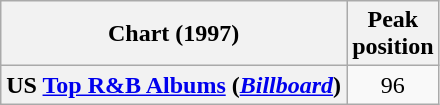<table class="wikitable sortable plainrowheaders" style="text-align:center">
<tr>
<th scope="col">Chart (1997)</th>
<th scope="col">Peak<br>position</th>
</tr>
<tr>
<th scope="row">US <a href='#'>Top R&B Albums</a> (<em><a href='#'>Billboard</a></em>)</th>
<td>96</td>
</tr>
</table>
